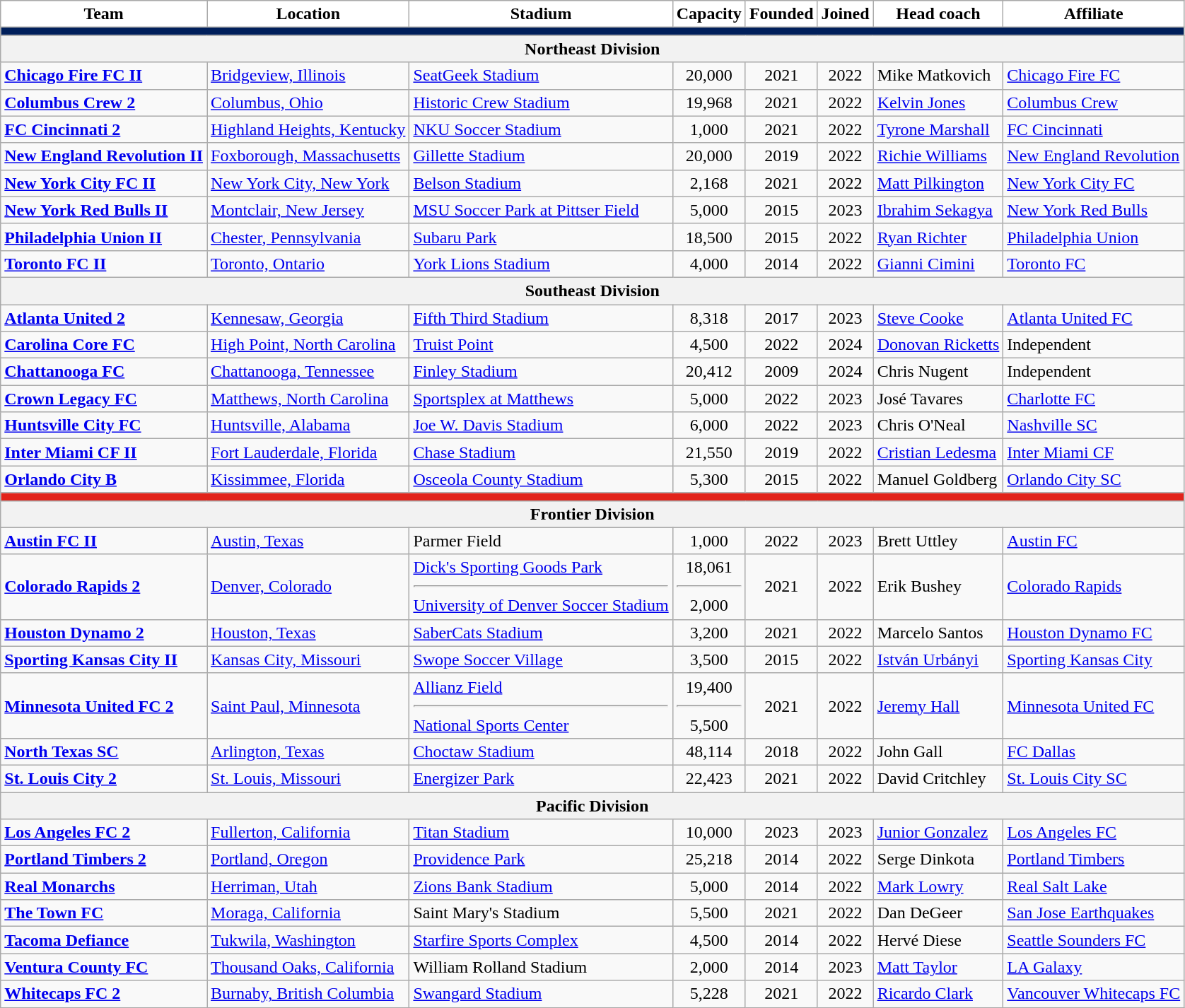<table class="wikitable sortable">
<tr>
<th style="background:white">Team</th>
<th style="background:white">Location</th>
<th style="background:white">Stadium</th>
<th style="background:white">Capacity</th>
<th style="background:white">Founded</th>
<th style="background:white">Joined</th>
<th style="background:white">Head coach</th>
<th style="background:white">Affiliate</th>
</tr>
<tr>
<th style="background:#001F5B;" colspan="8"></th>
</tr>
<tr>
<th colspan="8">Northeast Division</th>
</tr>
<tr>
<td><strong><a href='#'>Chicago Fire FC II</a></strong></td>
<td><a href='#'>Bridgeview, Illinois</a></td>
<td><a href='#'>SeatGeek Stadium</a></td>
<td align=center>20,000</td>
<td align=center>2021</td>
<td align=center>2022</td>
<td>Mike Matkovich</td>
<td><a href='#'>Chicago Fire FC</a></td>
</tr>
<tr>
<td><strong><a href='#'>Columbus Crew 2</a></strong></td>
<td><a href='#'>Columbus, Ohio</a></td>
<td><a href='#'>Historic Crew Stadium</a></td>
<td align=center>19,968</td>
<td align=center>2021</td>
<td align=center>2022</td>
<td><a href='#'>Kelvin Jones</a></td>
<td><a href='#'>Columbus Crew</a></td>
</tr>
<tr>
<td><strong><a href='#'>FC Cincinnati 2</a></strong></td>
<td><a href='#'>Highland Heights, Kentucky</a></td>
<td><a href='#'>NKU Soccer Stadium</a></td>
<td align=center>1,000</td>
<td align=center>2021</td>
<td align=center>2022</td>
<td><a href='#'>Tyrone Marshall</a></td>
<td><a href='#'>FC Cincinnati</a></td>
</tr>
<tr>
<td><strong><a href='#'>New England Revolution II</a></strong></td>
<td><a href='#'>Foxborough, Massachusetts</a></td>
<td><a href='#'>Gillette Stadium</a></td>
<td align=center>20,000</td>
<td align=center>2019</td>
<td align=center>2022</td>
<td><a href='#'>Richie Williams</a></td>
<td><a href='#'>New England Revolution</a></td>
</tr>
<tr>
<td><strong><a href='#'>New York City FC II</a></strong></td>
<td><a href='#'>New York City, New York</a></td>
<td><a href='#'>Belson Stadium</a></td>
<td align=center>2,168</td>
<td align=center>2021</td>
<td align=center>2022</td>
<td><a href='#'>Matt Pilkington</a></td>
<td><a href='#'>New York City FC</a></td>
</tr>
<tr>
<td><strong><a href='#'>New York Red Bulls II</a></strong></td>
<td><a href='#'>Montclair, New Jersey</a></td>
<td><a href='#'>MSU Soccer Park at Pittser Field</a></td>
<td align=center>5,000</td>
<td align=center>2015</td>
<td align=center>2023</td>
<td><a href='#'>Ibrahim Sekagya</a></td>
<td><a href='#'>New York Red Bulls</a></td>
</tr>
<tr>
<td><strong><a href='#'>Philadelphia Union II</a></strong></td>
<td><a href='#'>Chester, Pennsylvania</a></td>
<td><a href='#'>Subaru Park</a></td>
<td align=center>18,500</td>
<td align=center>2015</td>
<td align=center>2022</td>
<td><a href='#'>Ryan Richter</a></td>
<td><a href='#'>Philadelphia Union</a></td>
</tr>
<tr>
<td><strong><a href='#'>Toronto FC II</a></strong></td>
<td><a href='#'>Toronto, Ontario</a></td>
<td><a href='#'>York Lions Stadium</a></td>
<td align=center>4,000</td>
<td align=center>2014</td>
<td align=center>2022</td>
<td><a href='#'>Gianni Cimini</a></td>
<td><a href='#'>Toronto FC</a></td>
</tr>
<tr>
<th colspan="8">Southeast Division</th>
</tr>
<tr>
<td><strong><a href='#'>Atlanta United 2</a></strong></td>
<td><a href='#'>Kennesaw, Georgia</a></td>
<td><a href='#'>Fifth Third Stadium</a></td>
<td align=center>8,318</td>
<td align=center>2017</td>
<td align=center>2023</td>
<td><a href='#'>Steve Cooke</a></td>
<td><a href='#'>Atlanta United FC</a></td>
</tr>
<tr>
<td><strong><a href='#'>Carolina Core FC</a></strong></td>
<td><a href='#'>High Point, North Carolina</a></td>
<td><a href='#'>Truist Point</a></td>
<td align=center>4,500</td>
<td align=center>2022</td>
<td align=center>2024</td>
<td><a href='#'>Donovan Ricketts</a></td>
<td>Independent</td>
</tr>
<tr>
<td><strong><a href='#'>Chattanooga FC</a></strong></td>
<td><a href='#'>Chattanooga, Tennessee</a></td>
<td><a href='#'>Finley Stadium</a></td>
<td align=center>20,412</td>
<td align=center>2009</td>
<td align=center>2024</td>
<td>Chris Nugent</td>
<td>Independent</td>
</tr>
<tr>
<td><strong><a href='#'>Crown Legacy FC</a></strong></td>
<td><a href='#'>Matthews, North Carolina</a></td>
<td><a href='#'>Sportsplex at Matthews</a></td>
<td align=center>5,000</td>
<td align=center>2022</td>
<td align=center>2023</td>
<td>José Tavares</td>
<td><a href='#'>Charlotte FC</a></td>
</tr>
<tr>
<td><strong><a href='#'>Huntsville City FC</a></strong></td>
<td><a href='#'>Huntsville, Alabama</a></td>
<td><a href='#'>Joe W. Davis Stadium</a></td>
<td align=center>6,000</td>
<td align=center>2022</td>
<td align=center>2023</td>
<td>Chris O'Neal</td>
<td><a href='#'>Nashville SC</a></td>
</tr>
<tr>
<td><strong><a href='#'>Inter Miami CF II</a></strong></td>
<td><a href='#'>Fort Lauderdale, Florida</a></td>
<td><a href='#'>Chase Stadium</a></td>
<td align=center>21,550</td>
<td align=center>2019</td>
<td align=center>2022</td>
<td><a href='#'>Cristian Ledesma</a></td>
<td><a href='#'>Inter Miami CF</a></td>
</tr>
<tr>
<td><strong><a href='#'>Orlando City B</a></strong></td>
<td><a href='#'>Kissimmee, Florida</a></td>
<td><a href='#'>Osceola County Stadium</a></td>
<td align=center>5,300</td>
<td align=center>2015</td>
<td align=center>2022</td>
<td>Manuel Goldberg</td>
<td><a href='#'>Orlando City SC</a></td>
</tr>
<tr>
<th style="background:#E2231A;" colspan="8"></th>
</tr>
<tr>
<th colspan="8">Frontier Division</th>
</tr>
<tr>
<td><strong><a href='#'>Austin FC II</a></strong></td>
<td><a href='#'>Austin, Texas</a></td>
<td>Parmer Field</td>
<td align=center>1,000</td>
<td align=center>2022</td>
<td align=center>2023</td>
<td>Brett Uttley</td>
<td><a href='#'>Austin FC</a></td>
</tr>
<tr>
<td><strong><a href='#'>Colorado Rapids 2</a></strong></td>
<td><a href='#'>Denver, Colorado</a></td>
<td><a href='#'>Dick's Sporting Goods Park</a> <hr><a href='#'>University of Denver Soccer Stadium</a></td>
<td align=center>18,061<hr>2,000</td>
<td align=center>2021</td>
<td align=center>2022</td>
<td>Erik Bushey</td>
<td><a href='#'>Colorado Rapids</a></td>
</tr>
<tr>
<td><strong><a href='#'>Houston Dynamo 2</a></strong></td>
<td><a href='#'>Houston, Texas</a></td>
<td><a href='#'>SaberCats Stadium</a></td>
<td align=center>3,200</td>
<td align=center>2021</td>
<td align=center>2022</td>
<td>Marcelo Santos</td>
<td><a href='#'>Houston Dynamo FC</a></td>
</tr>
<tr>
<td><strong><a href='#'>Sporting Kansas City II</a></strong></td>
<td><a href='#'>Kansas City, Missouri</a></td>
<td><a href='#'>Swope Soccer Village</a></td>
<td align="center">3,500</td>
<td align="center">2015</td>
<td align="center">2022</td>
<td><a href='#'>István Urbányi</a></td>
<td><a href='#'>Sporting Kansas City</a></td>
</tr>
<tr>
<td><strong><a href='#'>Minnesota United FC 2</a></strong></td>
<td><a href='#'>Saint Paul, Minnesota</a></td>
<td><a href='#'>Allianz Field</a><hr><a href='#'>National Sports Center</a> </td>
<td align=center>19,400<hr>5,500</td>
<td align=center>2021</td>
<td align=center>2022</td>
<td><a href='#'>Jeremy Hall</a></td>
<td><a href='#'>Minnesota United FC</a></td>
</tr>
<tr>
<td><strong><a href='#'>North Texas SC</a></strong></td>
<td><a href='#'>Arlington, Texas</a></td>
<td><a href='#'>Choctaw Stadium</a></td>
<td align=center>48,114</td>
<td align=center>2018</td>
<td align=center>2022</td>
<td>John Gall</td>
<td><a href='#'>FC Dallas</a></td>
</tr>
<tr>
<td><strong><a href='#'>St. Louis City 2</a> </strong></td>
<td><a href='#'>St. Louis, Missouri</a></td>
<td><a href='#'>Energizer Park</a></td>
<td align=center>22,423</td>
<td align=center>2021</td>
<td align=center>2022</td>
<td>David Critchley</td>
<td><a href='#'>St. Louis City SC</a></td>
</tr>
<tr>
<th colspan="8">Pacific Division</th>
</tr>
<tr>
<td><strong><a href='#'>Los Angeles FC 2</a></strong></td>
<td><a href='#'>Fullerton, California</a></td>
<td><a href='#'>Titan Stadium</a></td>
<td align=center>10,000</td>
<td align=center>2023</td>
<td align=center>2023</td>
<td><a href='#'>Junior Gonzalez</a></td>
<td><a href='#'>Los Angeles FC</a></td>
</tr>
<tr>
<td><strong><a href='#'>Portland Timbers 2</a></strong></td>
<td><a href='#'>Portland, Oregon</a></td>
<td><a href='#'>Providence Park</a></td>
<td align=center>25,218</td>
<td align=center>2014</td>
<td align=center>2022</td>
<td>Serge Dinkota</td>
<td><a href='#'>Portland Timbers</a></td>
</tr>
<tr>
<td><strong><a href='#'>Real Monarchs</a></strong></td>
<td><a href='#'>Herriman, Utah</a></td>
<td><a href='#'>Zions Bank Stadium</a></td>
<td align=center>5,000</td>
<td align=center>2014</td>
<td align=center>2022</td>
<td><a href='#'>Mark Lowry</a></td>
<td><a href='#'>Real Salt Lake</a></td>
</tr>
<tr>
<td><strong><a href='#'>The Town FC</a></strong></td>
<td><a href='#'>Moraga, California</a></td>
<td>Saint Mary's Stadium</td>
<td align=center>5,500</td>
<td align=center>2021</td>
<td align=center>2022</td>
<td>Dan DeGeer</td>
<td><a href='#'>San Jose Earthquakes</a></td>
</tr>
<tr>
<td><strong><a href='#'>Tacoma Defiance</a></strong></td>
<td><a href='#'>Tukwila, Washington</a></td>
<td><a href='#'>Starfire Sports Complex</a></td>
<td align=center>4,500</td>
<td align=center>2014</td>
<td align=center>2022</td>
<td>Hervé Diese</td>
<td><a href='#'>Seattle Sounders FC</a></td>
</tr>
<tr>
<td><strong><a href='#'>Ventura County FC</a></strong></td>
<td><a href='#'>Thousand Oaks, California</a></td>
<td>William Rolland Stadium</td>
<td align=center>2,000</td>
<td align=center>2014</td>
<td align=center>2023</td>
<td><a href='#'>Matt Taylor</a></td>
<td><a href='#'>LA Galaxy</a></td>
</tr>
<tr>
<td><strong><a href='#'>Whitecaps FC 2</a></strong></td>
<td><a href='#'>Burnaby, British Columbia</a></td>
<td><a href='#'>Swangard Stadium</a></td>
<td align=center>5,228</td>
<td align=center>2021</td>
<td align=center>2022</td>
<td><a href='#'>Ricardo Clark</a></td>
<td><a href='#'>Vancouver Whitecaps FC</a></td>
</tr>
</table>
